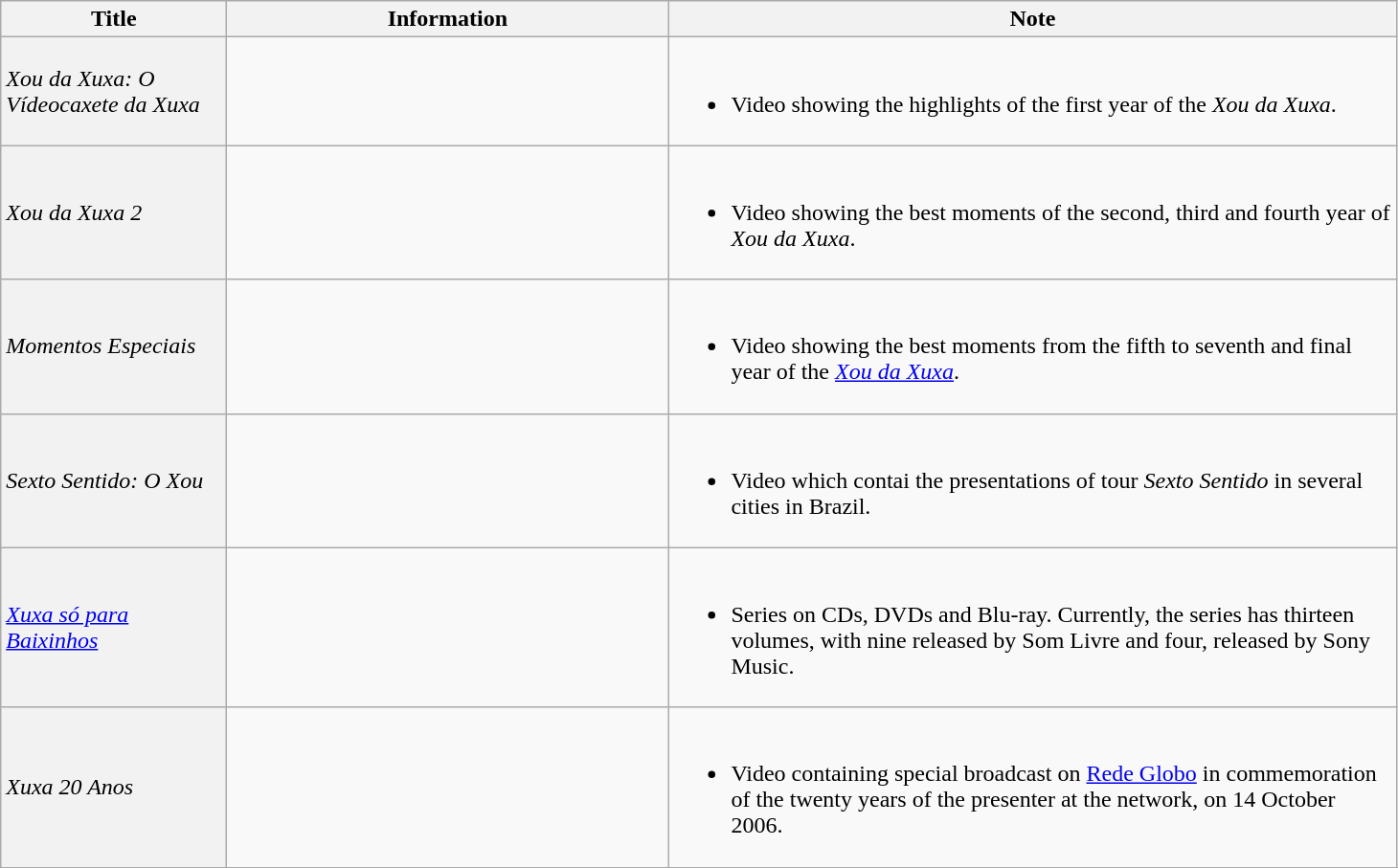<table class="wikitable plainrowheaders">
<tr>
<th scope="col" style="width:150px;">Title</th>
<th scope="col" style="width:300px;">Information</th>
<th scope="col" style="width:500px;">Note</th>
</tr>
<tr>
<td scope="row" style="background-color: #f2f2f2;"><em>Xou da Xuxa: O Vídeocaxete da Xuxa</em></td>
<td></td>
<td><br><ul><li>Video showing the highlights of the first year of the <em>Xou da Xuxa</em>.</li></ul></td>
</tr>
<tr>
<td scope="row" style="background-color: #f2f2f2;"><em>Xou da Xuxa 2</em></td>
<td></td>
<td><br><ul><li>Video showing the best moments of the second, third and fourth year of <em>Xou da Xuxa</em>.</li></ul></td>
</tr>
<tr>
<td scope="row" style="background-color: #f2f2f2;"><em>Momentos Especiais</em></td>
<td></td>
<td><br><ul><li>Video showing the best moments from the fifth to seventh and final year of the <em><a href='#'>Xou da Xuxa</a></em>.</li></ul></td>
</tr>
<tr>
<td scope="row" style="background-color: #f2f2f2;"><em>Sexto Sentido: O Xou</em></td>
<td></td>
<td><br><ul><li>Video which contai the presentations of tour <em>Sexto Sentido</em> in several cities in Brazil.</li></ul></td>
</tr>
<tr>
<td scope="row" style="background-color: #f2f2f2;"><em><a href='#'>Xuxa só para Baixinhos</a></em></td>
<td></td>
<td><br><ul><li>Series on CDs, DVDs and Blu-ray. Currently, the series has thirteen volumes, with nine released by Som Livre and four, released by Sony Music.</li></ul></td>
</tr>
<tr>
<td scope="row" style="background-color: #f2f2f2;"><em>Xuxa 20 Anos</em></td>
<td></td>
<td><br><ul><li>Video containing special broadcast on <a href='#'>Rede Globo</a> in commemoration of the twenty years of the presenter at the network, on 14 October 2006.</li></ul></td>
</tr>
<tr>
</tr>
</table>
